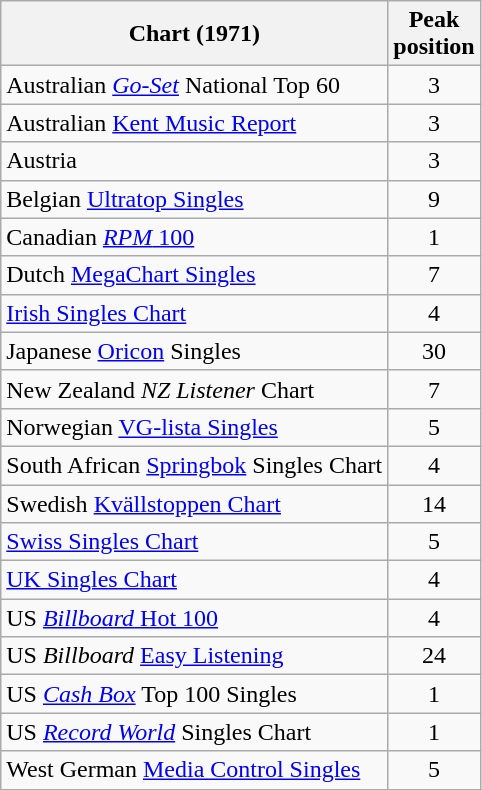<table class="wikitable sortable">
<tr>
<th>Chart (1971)</th>
<th>Peak<br>position</th>
</tr>
<tr>
<td>Australian <em><a href='#'>Go-Set</a></em> National Top 60</td>
<td style="text-align:center;">3</td>
</tr>
<tr>
<td>Australian <a href='#'>Kent Music Report</a></td>
<td style="text-align:center;">3</td>
</tr>
<tr>
<td>Austria</td>
<td style="text-align:center;">3</td>
</tr>
<tr>
<td>Belgian <a href='#'>Ultratop Singles</a></td>
<td style="text-align:center;">9</td>
</tr>
<tr>
<td>Canadian <a href='#'><em>RPM</em> 100</a></td>
<td style="text-align:center;">1</td>
</tr>
<tr>
<td>Dutch <a href='#'>MegaChart Singles</a></td>
<td style="text-align:center;">7</td>
</tr>
<tr>
<td><a href='#'>Irish Singles Chart</a></td>
<td style="text-align:center;">4</td>
</tr>
<tr>
<td>Japanese <a href='#'>Oricon</a> Singles</td>
<td style="text-align:center;">30</td>
</tr>
<tr>
<td>New Zealand <em>NZ Listener</em> Chart</td>
<td style="text-align:center;">7</td>
</tr>
<tr>
<td>Norwegian <a href='#'>VG-lista Singles</a></td>
<td style="text-align:center;">5</td>
</tr>
<tr>
<td>South African <a href='#'>Springbok</a> Singles Chart</td>
<td align="center">4</td>
</tr>
<tr>
<td>Swedish <a href='#'>Kvällstoppen Chart</a></td>
<td style="text-align:center;">14</td>
</tr>
<tr>
<td><a href='#'>Swiss Singles Chart</a></td>
<td style="text-align:center;">5</td>
</tr>
<tr>
<td><a href='#'>UK Singles Chart</a></td>
<td style="text-align:center;">4</td>
</tr>
<tr>
<td>US <a href='#'><em>Billboard</em> Hot 100</a></td>
<td style="text-align:center;">4</td>
</tr>
<tr>
<td>US <em>Billboard</em> <a href='#'>Easy Listening</a></td>
<td style="text-align:center;">24</td>
</tr>
<tr>
<td>US <em><a href='#'>Cash Box</a></em> Top 100 Singles</td>
<td style="text-align:center;">1</td>
</tr>
<tr>
<td>US <em><a href='#'>Record World</a></em> Singles Chart</td>
<td style="text-align:center;">1</td>
</tr>
<tr>
<td>West German <a href='#'>Media Control Singles</a></td>
<td style="text-align:center;">5</td>
</tr>
</table>
